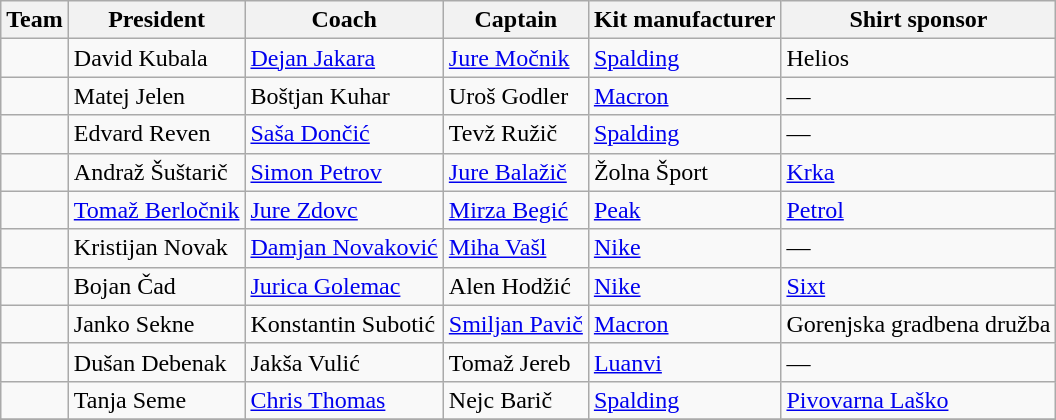<table class="wikitable sortable">
<tr>
<th>Team</th>
<th>President</th>
<th>Coach</th>
<th>Captain</th>
<th>Kit manufacturer</th>
<th>Shirt sponsor</th>
</tr>
<tr>
<td></td>
<td> David Kubala</td>
<td> <a href='#'>Dejan Jakara</a></td>
<td> <a href='#'>Jure Močnik</a></td>
<td><a href='#'>Spalding</a></td>
<td>Helios</td>
</tr>
<tr>
<td></td>
<td> Matej Jelen</td>
<td> Boštjan Kuhar</td>
<td> Uroš Godler</td>
<td><a href='#'>Macron</a></td>
<td>—</td>
</tr>
<tr>
<td></td>
<td> Edvard Reven</td>
<td> <a href='#'>Saša Dončić</a></td>
<td> Tevž Ružič</td>
<td><a href='#'>Spalding</a></td>
<td>—</td>
</tr>
<tr>
<td></td>
<td> Andraž Šuštarič</td>
<td> <a href='#'>Simon Petrov</a></td>
<td> <a href='#'>Jure Balažič</a></td>
<td>Žolna Šport</td>
<td><a href='#'>Krka</a></td>
</tr>
<tr>
<td></td>
<td> <a href='#'>Tomaž Berločnik</a></td>
<td> <a href='#'>Jure Zdovc</a></td>
<td> <a href='#'>Mirza Begić</a></td>
<td><a href='#'>Peak</a></td>
<td><a href='#'>Petrol</a></td>
</tr>
<tr>
<td></td>
<td> Kristijan Novak</td>
<td> <a href='#'>Damjan Novaković</a></td>
<td> <a href='#'>Miha Vašl</a></td>
<td><a href='#'>Nike</a></td>
<td>—</td>
</tr>
<tr>
<td></td>
<td> Bojan Čad</td>
<td> <a href='#'>Jurica Golemac</a></td>
<td> Alen Hodžić</td>
<td><a href='#'>Nike</a></td>
<td><a href='#'>Sixt</a></td>
</tr>
<tr>
<td></td>
<td> Janko Sekne</td>
<td> Konstantin Subotić</td>
<td> <a href='#'>Smiljan Pavič</a></td>
<td><a href='#'>Macron</a></td>
<td>Gorenjska gradbena družba</td>
</tr>
<tr>
<td></td>
<td> Dušan Debenak</td>
<td> Jakša Vulić</td>
<td> Tomaž Jereb</td>
<td><a href='#'>Luanvi</a></td>
<td>—</td>
</tr>
<tr>
<td></td>
<td> Tanja Seme</td>
<td> <a href='#'>Chris Thomas</a></td>
<td> Nejc Barič</td>
<td><a href='#'>Spalding</a></td>
<td><a href='#'>Pivovarna Laško</a></td>
</tr>
<tr>
</tr>
</table>
